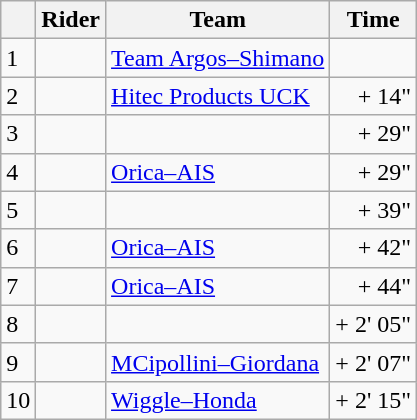<table class="wikitable">
<tr>
<th></th>
<th>Rider</th>
<th>Team</th>
<th>Time</th>
</tr>
<tr>
<td>1</td>
<td> </td>
<td><a href='#'>Team Argos–Shimano</a></td>
<td align="right"></td>
</tr>
<tr>
<td>2</td>
<td> </td>
<td><a href='#'>Hitec Products UCK</a></td>
<td align="right">+ 14"</td>
</tr>
<tr>
<td>3</td>
<td></td>
<td></td>
<td align="right">+ 29"</td>
</tr>
<tr>
<td>4</td>
<td></td>
<td><a href='#'>Orica–AIS</a></td>
<td align="right">+ 29"</td>
</tr>
<tr>
<td>5</td>
<td></td>
<td></td>
<td align="right">+ 39"</td>
</tr>
<tr>
<td>6</td>
<td></td>
<td><a href='#'>Orica–AIS</a></td>
<td align="right">+ 42"</td>
</tr>
<tr>
<td>7</td>
<td></td>
<td><a href='#'>Orica–AIS</a></td>
<td align="right">+ 44"</td>
</tr>
<tr>
<td>8</td>
<td></td>
<td></td>
<td align="right">+ 2' 05"</td>
</tr>
<tr>
<td>9</td>
<td></td>
<td><a href='#'>MCipollini–Giordana</a></td>
<td align="right">+ 2' 07"</td>
</tr>
<tr>
<td>10</td>
<td></td>
<td><a href='#'>Wiggle–Honda</a></td>
<td align="right">+ 2' 15"</td>
</tr>
</table>
